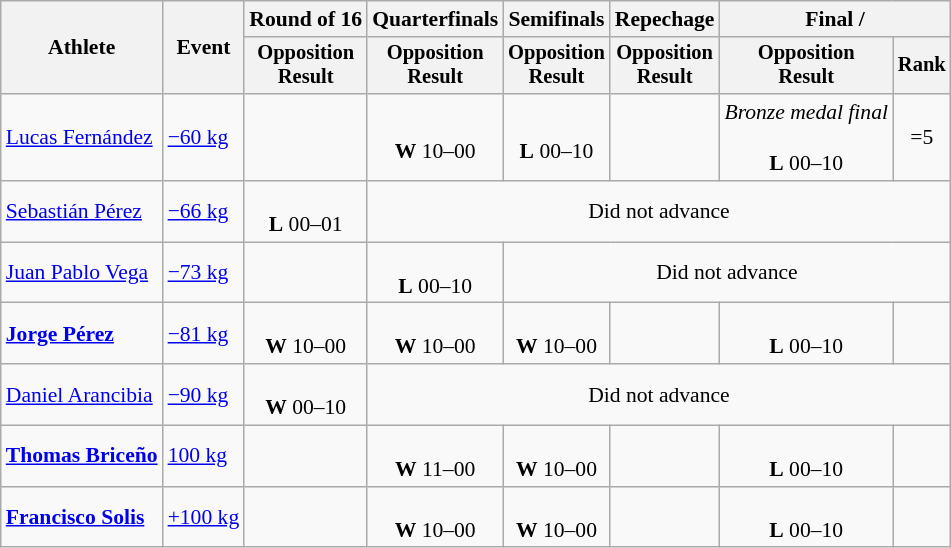<table class="wikitable" style="font-size:90%">
<tr>
<th rowspan=2>Athlete</th>
<th rowspan=2>Event</th>
<th>Round of 16</th>
<th>Quarterfinals</th>
<th>Semifinals</th>
<th>Repechage</th>
<th colspan=2>Final / </th>
</tr>
<tr style="font-size:95%">
<th>Opposition<br>Result</th>
<th>Opposition<br>Result</th>
<th>Opposition<br>Result</th>
<th>Opposition<br>Result</th>
<th>Opposition<br>Result</th>
<th>Rank</th>
</tr>
<tr style="text-align:center">
<td style="text-align:left"><a href='#'>Lucas Fernández</a></td>
<td style="text-align:left"><a href='#'>−60 kg</a></td>
<td></td>
<td><br><strong>W</strong> 10–00</td>
<td><br><strong>L</strong> 00–10</td>
<td></td>
<td><em>Bronze medal final</em><br><br><strong>L</strong> 00–10</td>
<td>=5</td>
</tr>
<tr style="text-align:center">
<td style="text-align:left"><a href='#'>Sebastián Pérez</a></td>
<td style="text-align:left"><a href='#'>−66 kg</a></td>
<td><br><strong>L</strong> 00–01</td>
<td colspan="5">Did not advance</td>
</tr>
<tr style="text-align:center">
<td style="text-align:left"><a href='#'>Juan Pablo Vega</a></td>
<td style="text-align:left"><a href='#'>−73 kg</a></td>
<td></td>
<td><br><strong>L</strong> 00–10</td>
<td colspan="4">Did not advance</td>
</tr>
<tr style="text-align:center">
<td style="text-align:left"><strong><a href='#'>Jorge Pérez</a></strong></td>
<td style="text-align:left"><a href='#'>−81 kg</a></td>
<td><br><strong>W</strong> 10–00</td>
<td><br><strong>W</strong> 10–00</td>
<td><br><strong>W</strong> 10–00</td>
<td></td>
<td><br><strong>L</strong> 00–10</td>
<td></td>
</tr>
<tr style="text-align:center">
<td style="text-align:left"><a href='#'>Daniel Arancibia</a></td>
<td style="text-align:left"><a href='#'>−90 kg</a></td>
<td><br><strong>W</strong> 00–10</td>
<td colspan="5">Did not advance</td>
</tr>
<tr style="text-align:center">
<td style="text-align:left"><strong><a href='#'>Thomas Briceño</a></strong></td>
<td style="text-align:left"><a href='#'>100 kg</a></td>
<td></td>
<td><br><strong>W</strong> 11–00</td>
<td><br><strong>W</strong> 10–00</td>
<td></td>
<td><br><strong>L</strong> 00–10</td>
<td></td>
</tr>
<tr style="text-align:center">
<td style="text-align:left"><strong><a href='#'>Francisco Solis</a></strong></td>
<td style="text-align:left"><a href='#'>+100 kg</a></td>
<td></td>
<td><br><strong>W</strong> 10–00</td>
<td><br><strong>W</strong> 10–00</td>
<td></td>
<td><br><strong>L</strong> 00–10</td>
<td></td>
</tr>
</table>
